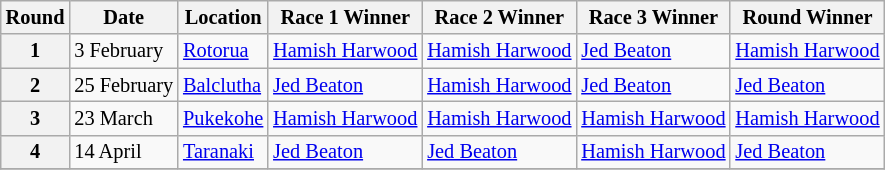<table class="wikitable" style="font-size: 85%;">
<tr>
<th>Round</th>
<th>Date</th>
<th>Location</th>
<th>Race 1 Winner</th>
<th>Race 2 Winner</th>
<th>Race 3 Winner</th>
<th>Round Winner</th>
</tr>
<tr>
<th>1</th>
<td>3 February</td>
<td><a href='#'>Rotorua</a></td>
<td> <a href='#'>Hamish Harwood</a></td>
<td> <a href='#'>Hamish Harwood</a></td>
<td> <a href='#'>Jed Beaton</a></td>
<td> <a href='#'>Hamish Harwood</a></td>
</tr>
<tr>
<th>2</th>
<td>25 February</td>
<td><a href='#'>Balclutha</a></td>
<td> <a href='#'>Jed Beaton</a></td>
<td> <a href='#'>Hamish Harwood</a></td>
<td> <a href='#'>Jed Beaton</a></td>
<td> <a href='#'>Jed Beaton</a></td>
</tr>
<tr>
<th>3</th>
<td>23 March</td>
<td><a href='#'>Pukekohe</a></td>
<td> <a href='#'>Hamish Harwood</a></td>
<td> <a href='#'>Hamish Harwood</a></td>
<td> <a href='#'>Hamish Harwood</a></td>
<td> <a href='#'>Hamish Harwood</a></td>
</tr>
<tr>
<th>4</th>
<td>14 April</td>
<td><a href='#'>Taranaki</a></td>
<td> <a href='#'>Jed Beaton</a></td>
<td> <a href='#'>Jed Beaton</a></td>
<td> <a href='#'>Hamish Harwood</a></td>
<td> <a href='#'>Jed Beaton</a></td>
</tr>
<tr>
</tr>
</table>
